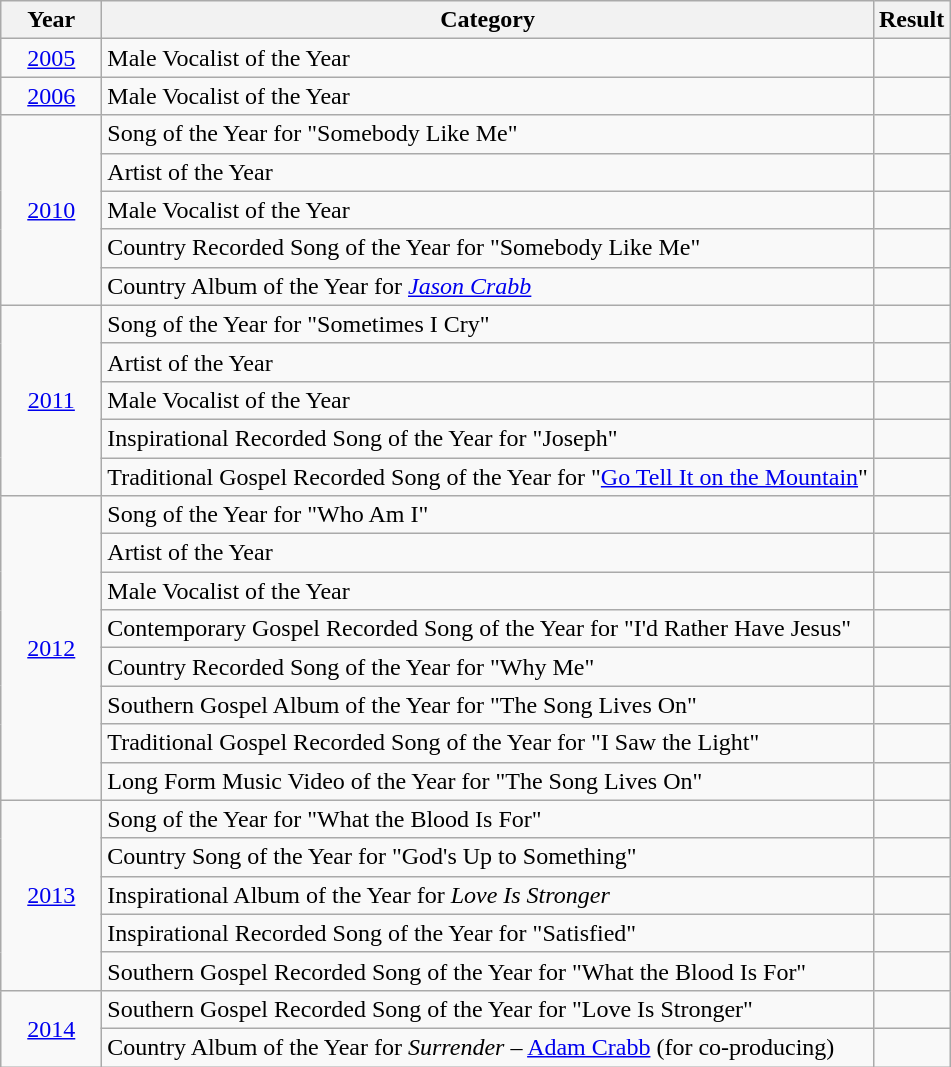<table class="wikitable sortable">
<tr>
<th width="60px">Year</th>
<th>Category</th>
<th>Result</th>
</tr>
<tr>
<td align="center"><a href='#'>2005</a></td>
<td>Male Vocalist of the Year</td>
<td></td>
</tr>
<tr>
<td align="center"><a href='#'>2006</a></td>
<td>Male Vocalist of the Year</td>
<td></td>
</tr>
<tr>
<td rowspan="5;" align="center"><a href='#'>2010</a></td>
<td>Song of the Year for "Somebody Like Me"</td>
<td></td>
</tr>
<tr>
<td>Artist of the Year</td>
<td></td>
</tr>
<tr>
<td>Male Vocalist of the Year</td>
<td></td>
</tr>
<tr>
<td>Country Recorded Song of the Year for "Somebody Like Me"</td>
<td></td>
</tr>
<tr>
<td>Country Album of the Year for <em><a href='#'>Jason Crabb</a></em></td>
<td></td>
</tr>
<tr>
<td rowspan="5;" align="center"><a href='#'>2011</a></td>
<td>Song of the Year for "Sometimes I Cry"</td>
<td></td>
</tr>
<tr>
<td>Artist of the Year</td>
<td></td>
</tr>
<tr>
<td>Male Vocalist of the Year</td>
<td></td>
</tr>
<tr>
<td>Inspirational Recorded Song of the Year for "Joseph"</td>
<td></td>
</tr>
<tr>
<td>Traditional Gospel Recorded Song of the Year for "<a href='#'>Go Tell It on the Mountain</a>"</td>
<td></td>
</tr>
<tr>
<td rowspan="8;" align="center"><a href='#'>2012</a></td>
<td>Song of the Year for "Who Am I"</td>
<td></td>
</tr>
<tr>
<td>Artist of the Year</td>
<td></td>
</tr>
<tr>
<td>Male Vocalist of the Year</td>
<td></td>
</tr>
<tr>
<td>Contemporary Gospel Recorded Song of the Year for "I'd Rather Have Jesus"</td>
<td></td>
</tr>
<tr>
<td>Country Recorded Song of the Year for "Why Me"</td>
<td></td>
</tr>
<tr>
<td>Southern Gospel Album of the Year for "The Song Lives On"</td>
<td></td>
</tr>
<tr>
<td>Traditional Gospel Recorded Song of the Year for "I Saw the Light"</td>
<td></td>
</tr>
<tr>
<td>Long Form Music Video of the Year for "The Song Lives On"</td>
<td></td>
</tr>
<tr>
<td rowspan="5;" align="center"><a href='#'>2013</a></td>
<td>Song of the Year for "What the Blood Is For"</td>
<td></td>
</tr>
<tr>
<td>Country Song of the Year for "God's Up to Something"</td>
<td></td>
</tr>
<tr>
<td>Inspirational Album of the Year for <em>Love Is Stronger</em></td>
<td></td>
</tr>
<tr>
<td>Inspirational Recorded Song of the Year for "Satisfied"</td>
<td></td>
</tr>
<tr>
<td>Southern Gospel Recorded Song of the Year for "What the Blood Is For"</td>
<td></td>
</tr>
<tr>
<td rowspan="2;" align="center"><a href='#'>2014</a></td>
<td>Southern Gospel Recorded Song of the Year for "Love Is Stronger"</td>
<td></td>
</tr>
<tr>
<td>Country Album of the Year for <em>Surrender</em> – <a href='#'>Adam Crabb</a> (for co-producing)</td>
<td></td>
</tr>
</table>
